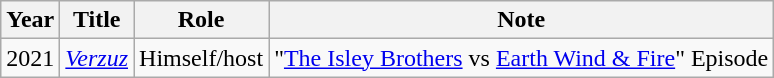<table class="wikitable">
<tr>
<th>Year</th>
<th>Title</th>
<th>Role</th>
<th>Note</th>
</tr>
<tr>
<td>2021</td>
<td><em><a href='#'>Verzuz</a></em></td>
<td>Himself/host</td>
<td>"<a href='#'>The Isley Brothers</a> vs <a href='#'>Earth Wind & Fire</a>" Episode</td>
</tr>
</table>
